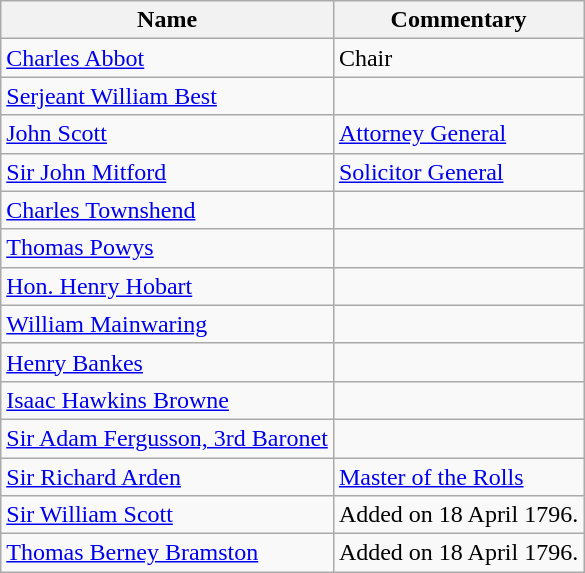<table class="wikitable">
<tr>
<th>Name</th>
<th>Commentary</th>
</tr>
<tr>
<td><a href='#'>Charles Abbot</a> </td>
<td>Chair</td>
</tr>
<tr>
<td><a href='#'>Serjeant William Best</a> </td>
<td></td>
</tr>
<tr>
<td><a href='#'>John Scott</a> </td>
<td><a href='#'>Attorney General</a></td>
</tr>
<tr>
<td><a href='#'>Sir John Mitford</a> </td>
<td><a href='#'>Solicitor General</a></td>
</tr>
<tr>
<td><a href='#'>Charles Townshend</a> </td>
<td></td>
</tr>
<tr>
<td><a href='#'>Thomas Powys</a> </td>
<td></td>
</tr>
<tr>
<td><a href='#'>Hon. Henry Hobart</a> </td>
<td></td>
</tr>
<tr>
<td><a href='#'>William Mainwaring</a> </td>
<td></td>
</tr>
<tr>
<td><a href='#'>Henry Bankes</a> </td>
<td></td>
</tr>
<tr>
<td><a href='#'>Isaac Hawkins Browne</a> </td>
<td></td>
</tr>
<tr>
<td><a href='#'>Sir Adam Fergusson, 3rd Baronet</a> </td>
<td></td>
</tr>
<tr>
<td><a href='#'>Sir Richard Arden</a> </td>
<td><a href='#'>Master of the Rolls</a></td>
</tr>
<tr>
<td><a href='#'>Sir William Scott</a> </td>
<td>Added on 18 April 1796.</td>
</tr>
<tr>
<td><a href='#'>Thomas Berney Bramston</a> </td>
<td>Added on 18 April 1796.</td>
</tr>
</table>
